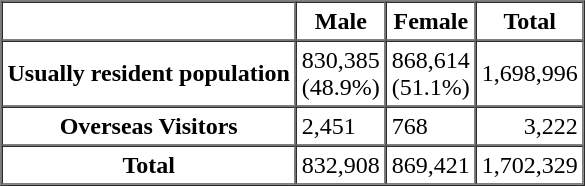<table border="1" cellspacing="0" cellpadding="3">
<tr ---->
<td></td>
<th>Male</th>
<th>Female</th>
<th>Total</th>
</tr>
<tr ---->
<th>Usually resident population</th>
<td>830,385<br> (48.9%)</td>
<td>868,614 <br> (51.1%)</td>
<td align="right">1,698,996</td>
</tr>
<tr ---->
<th>Overseas Visitors</th>
<td>2,451</td>
<td>768</td>
<td align="right">3,222</td>
</tr>
<tr ---->
<th>Total</th>
<td>832,908</td>
<td>869,421</td>
<td align="right">1,702,329</td>
</tr>
</table>
